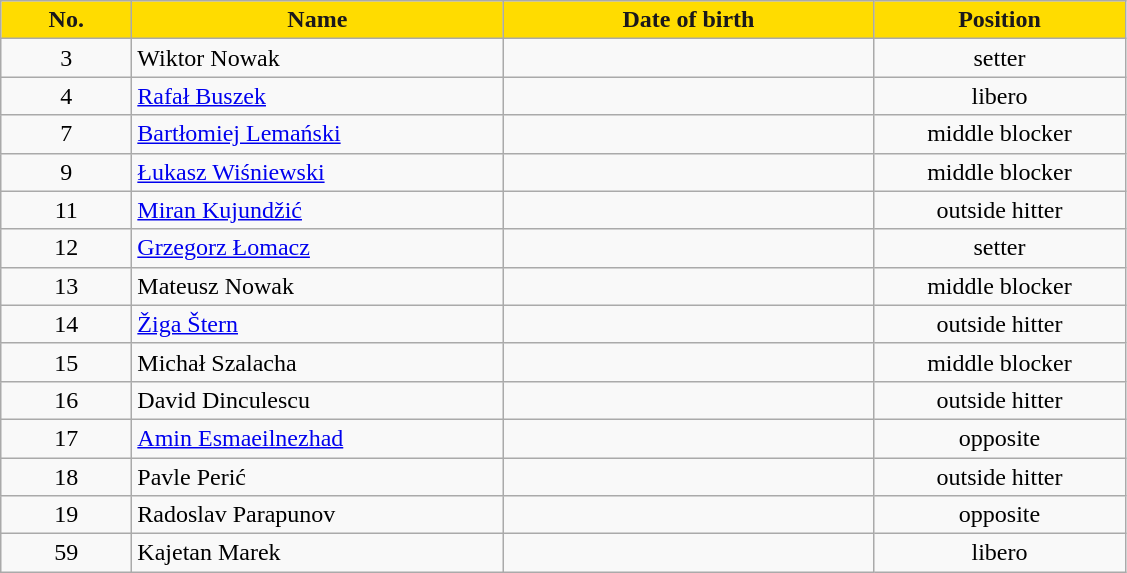<table class="wikitable sortable" style="font-size:100%; text-align:center;">
<tr>
<th style="width:5em; color:#1A181C; background-color:#FFDC00">No.</th>
<th style="width:15em; color:#1A181C; background-color:#FFDC00">Name</th>
<th style="width:15em; color:#1A181C; background-color:#FFDC00">Date of birth</th>
<th style="width:10em; color:#1A181C; background-color:#FFDC00">Position</th>
</tr>
<tr>
<td>3</td>
<td align=left> Wiktor Nowak</td>
<td align=right></td>
<td>setter</td>
</tr>
<tr>
<td>4</td>
<td align=left> <a href='#'>Rafał Buszek</a></td>
<td align=right></td>
<td>libero</td>
</tr>
<tr>
<td>7</td>
<td align=left> <a href='#'>Bartłomiej Lemański</a></td>
<td align=right></td>
<td>middle blocker</td>
</tr>
<tr>
<td>9</td>
<td align=left> <a href='#'>Łukasz Wiśniewski</a></td>
<td align=right></td>
<td>middle blocker</td>
</tr>
<tr>
<td>11</td>
<td align=left> <a href='#'>Miran Kujundžić</a></td>
<td align=right></td>
<td>outside hitter</td>
</tr>
<tr>
<td>12</td>
<td align=left> <a href='#'>Grzegorz Łomacz</a></td>
<td align=right></td>
<td>setter</td>
</tr>
<tr>
<td>13</td>
<td align=left> Mateusz Nowak</td>
<td align=right></td>
<td>middle blocker</td>
</tr>
<tr>
<td>14</td>
<td align=left> <a href='#'>Žiga Štern</a></td>
<td align=right></td>
<td>outside hitter</td>
</tr>
<tr>
<td>15</td>
<td align=left> Michał Szalacha</td>
<td align=right></td>
<td>middle blocker</td>
</tr>
<tr>
<td>16</td>
<td align=left> David Dinculescu</td>
<td align=right></td>
<td>outside hitter</td>
</tr>
<tr>
<td>17</td>
<td align=left> <a href='#'>Amin Esmaeilnezhad</a></td>
<td align=right></td>
<td>opposite</td>
</tr>
<tr>
<td>18</td>
<td align=left> Pavle Perić</td>
<td align=right></td>
<td>outside hitter</td>
</tr>
<tr>
<td>19</td>
<td align=left> Radoslav Parapunov</td>
<td align=right></td>
<td>opposite</td>
</tr>
<tr>
<td>59</td>
<td align=left> Kajetan Marek</td>
<td align=right></td>
<td>libero</td>
</tr>
</table>
